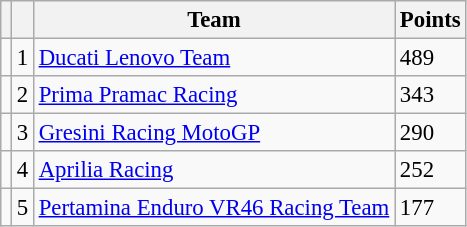<table class="wikitable" style="font-size: 95%;">
<tr>
<th></th>
<th></th>
<th>Team</th>
<th>Points</th>
</tr>
<tr>
<td></td>
<td align=center>1</td>
<td> <a href='#'>Ducati Lenovo Team</a></td>
<td align=left>489</td>
</tr>
<tr>
<td></td>
<td align=center>2</td>
<td> <a href='#'>Prima Pramac Racing</a></td>
<td align=left>343</td>
</tr>
<tr>
<td></td>
<td align=center>3</td>
<td> <a href='#'>Gresini Racing MotoGP</a></td>
<td align=left>290</td>
</tr>
<tr>
<td></td>
<td align=center>4</td>
<td> <a href='#'>Aprilia Racing</a></td>
<td align=left>252</td>
</tr>
<tr>
<td></td>
<td align=center>5</td>
<td> <a href='#'>Pertamina Enduro VR46 Racing Team</a></td>
<td align=left>177</td>
</tr>
</table>
